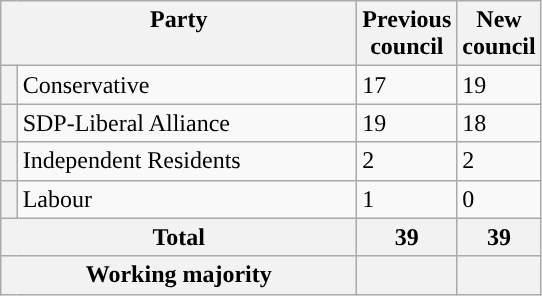<table class="wikitable">
<tr>
<th valign=top colspan="2" style="width: 230px">Party</th>
<th valign=top style="width: 30px">Previous council</th>
<th valign=top style="width: 30px">New council</th>
</tr>
<tr>
<th style="background-color: "></th>
<td>Conservative</td>
<td>17</td>
<td>19</td>
</tr>
<tr>
<th style="background-color: "></th>
<td>SDP-Liberal Alliance</td>
<td>19</td>
<td>18</td>
</tr>
<tr>
<th style="background-color: "></th>
<td>Independent Residents</td>
<td>2</td>
<td>2</td>
</tr>
<tr>
<th style="background-color: "></th>
<td>Labour</td>
<td>1</td>
<td>0</td>
</tr>
<tr>
<th colspan=2>Total</th>
<th style="text-align: center">39</th>
<th colspan=3>39</th>
</tr>
<tr>
<th colspan=2>Working majority</th>
<th></th>
<th></th>
</tr>
</table>
